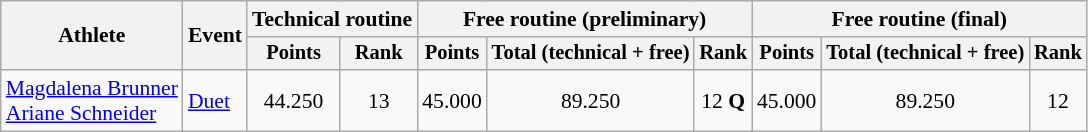<table class="wikitable" style="font-size:90%">
<tr>
<th rowspan="2">Athlete</th>
<th rowspan="2">Event</th>
<th colspan=2>Technical routine</th>
<th colspan=3>Free routine (preliminary)</th>
<th colspan=3>Free routine (final)</th>
</tr>
<tr style="font-size:95%">
<th>Points</th>
<th>Rank</th>
<th>Points</th>
<th>Total (technical + free)</th>
<th>Rank</th>
<th>Points</th>
<th>Total (technical + free)</th>
<th>Rank</th>
</tr>
<tr align=center>
<td align=left><a href='#'>Magdalena Brunner</a><br><a href='#'>Ariane Schneider</a></td>
<td align=left><a href='#'>Duet</a></td>
<td>44.250</td>
<td>13</td>
<td>45.000</td>
<td>89.250</td>
<td>12 <strong>Q</strong></td>
<td>45.000</td>
<td>89.250</td>
<td>12</td>
</tr>
</table>
